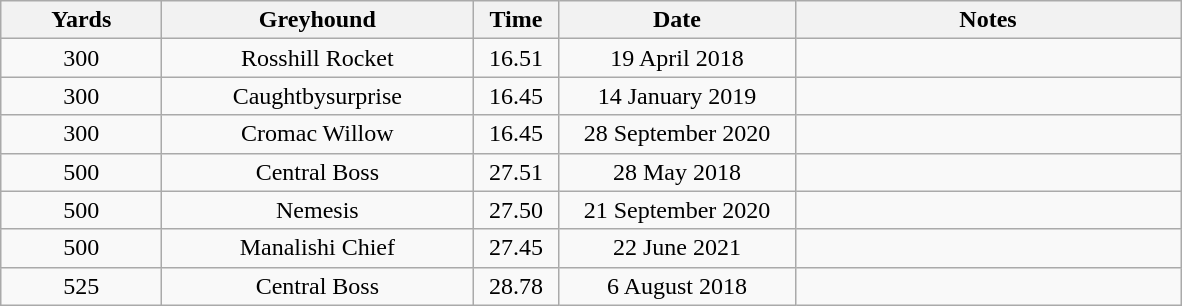<table class="wikitable collapsible collapsed" style=text-align:center>
<tr>
<th width=100>Yards</th>
<th width=200>Greyhound</th>
<th width=50>Time</th>
<th width=150>Date</th>
<th width=250>Notes</th>
</tr>
<tr align=center>
<td>300</td>
<td>Rosshill Rocket </td>
<td>16.51</td>
<td>19 April 2018</td>
<td></td>
</tr>
<tr align=center>
<td>300</td>
<td>Caughtbysurprise</td>
<td>16.45</td>
<td>14 January 2019</td>
<td></td>
</tr>
<tr align=center>
<td>300</td>
<td>Cromac Willow</td>
<td>16.45</td>
<td>28 September 2020</td>
<td></td>
</tr>
<tr align=center>
<td>500</td>
<td>Central Boss </td>
<td>27.51</td>
<td>28 May 2018</td>
<td></td>
</tr>
<tr align=center>
<td>500</td>
<td>Nemesis</td>
<td>27.50</td>
<td>21 September 2020</td>
<td></td>
</tr>
<tr align=center>
<td>500</td>
<td>Manalishi Chief</td>
<td>27.45</td>
<td>22 June 2021</td>
<td></td>
</tr>
<tr align=center>
<td>525</td>
<td>Central Boss</td>
<td>28.78</td>
<td>6 August 2018</td>
<td></td>
</tr>
</table>
